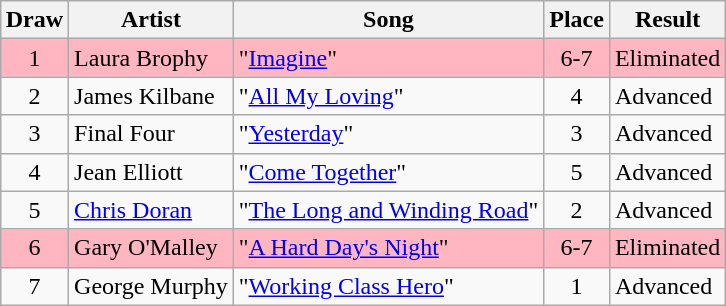<table class="sortable wikitable" style="margin: 1em auto 1em auto; text-align:center">
<tr>
<th>Draw</th>
<th>Artist</th>
<th>Song </th>
<th>Place</th>
<th>Result</th>
</tr>
<tr style="background:lightpink;">
<td>1</td>
<td align="left">Laura Brophy</td>
<td align="left">"<a href='#'>Imagine</a>" </td>
<td>6-7</td>
<td align="left">Eliminated</td>
</tr>
<tr>
<td>2</td>
<td align="left">James Kilbane</td>
<td align="left">"<a href='#'>All My Loving</a>" </td>
<td>4</td>
<td align="left">Advanced</td>
</tr>
<tr>
<td>3</td>
<td align="left">Final Four</td>
<td align="left">"<a href='#'>Yesterday</a>" </td>
<td>3</td>
<td align="left">Advanced</td>
</tr>
<tr>
<td>4</td>
<td align="left">Jean Elliott</td>
<td align="left">"<a href='#'>Come Together</a>" </td>
<td>5</td>
<td align="left">Advanced</td>
</tr>
<tr>
<td>5</td>
<td align="left"><a href='#'>Chris Doran</a></td>
<td align="left">"<a href='#'>The Long and Winding Road</a>" </td>
<td>2</td>
<td align="left">Advanced</td>
</tr>
<tr style="background:lightpink;">
<td>6</td>
<td align="left">Gary O'Malley</td>
<td align="left">"<a href='#'>A Hard Day's Night</a>" </td>
<td>6-7</td>
<td align="left">Eliminated</td>
</tr>
<tr>
<td>7</td>
<td align="left">George Murphy</td>
<td align="left">"<a href='#'>Working Class Hero</a>" </td>
<td>1</td>
<td align="left">Advanced</td>
</tr>
</table>
